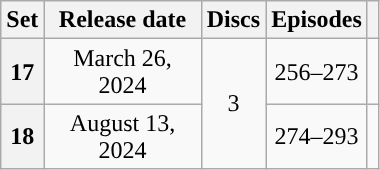<table class="wikitable" style="text-align: center; width: 20%;">
<tr>
<th scope="col" 175px;>Set</th>
<th scope="col" 125px;>Release date</th>
<th scope="col">Discs</th>
<th scope="col">Episodes</th>
<th scope="col"></th>
</tr>
<tr>
<th scope="row">17</th>
<td>March 26, 2024</td>
<td rowspan="2">3</td>
<td>256–273</td>
<td></td>
</tr>
<tr>
<th scope="row">18</th>
<td>August 13, 2024</td>
<td>274–293</td>
<td></td>
</tr>
</table>
